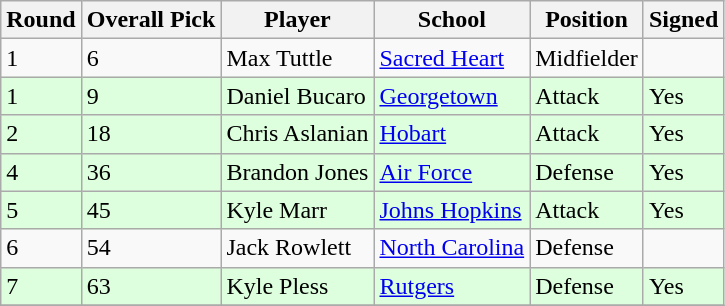<table class="wikitable">
<tr>
<th>Round</th>
<th>Overall Pick</th>
<th>Player</th>
<th>School</th>
<th>Position</th>
<th>Signed</th>
</tr>
<tr bgcolor=>
<td>1</td>
<td>6</td>
<td>Max Tuttle</td>
<td><a href='#'>Sacred Heart</a></td>
<td>Midfielder</td>
<td></td>
</tr>
<tr bgcolor=DDFFDD>
<td>1</td>
<td>9</td>
<td>Daniel Bucaro</td>
<td><a href='#'>Georgetown</a></td>
<td>Attack</td>
<td>Yes</td>
</tr>
<tr bgcolor=DDFFDD>
<td>2</td>
<td>18</td>
<td>Chris Aslanian</td>
<td><a href='#'>Hobart</a></td>
<td>Attack</td>
<td>Yes</td>
</tr>
<tr bgcolor=DDFFDD>
<td>4</td>
<td>36</td>
<td>Brandon Jones</td>
<td><a href='#'>Air Force</a></td>
<td>Defense</td>
<td>Yes</td>
</tr>
<tr bgcolor=DDFFDD>
<td>5</td>
<td>45</td>
<td>Kyle Marr</td>
<td><a href='#'>Johns Hopkins</a></td>
<td>Attack</td>
<td>Yes</td>
</tr>
<tr bgcolor=>
<td>6</td>
<td>54</td>
<td>Jack Rowlett</td>
<td><a href='#'>North Carolina</a></td>
<td>Defense</td>
<td></td>
</tr>
<tr bgcolor=DDFFDD>
<td>7</td>
<td>63</td>
<td>Kyle Pless</td>
<td><a href='#'>Rutgers</a></td>
<td>Defense</td>
<td>Yes</td>
</tr>
<tr>
</tr>
</table>
